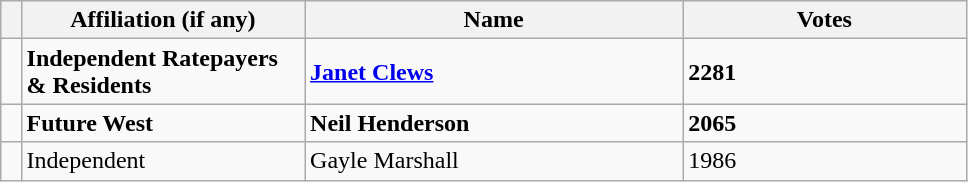<table class="wikitable" style="width:51%;">
<tr>
<th style="width:1%;"></th>
<th style="width:15%;">Affiliation (if any)</th>
<th style="width:20%;">Name</th>
<th style="width:15%;">Votes</th>
</tr>
<tr>
<td bgcolor=></td>
<td><strong>Independent Ratepayers & Residents</strong></td>
<td><strong><a href='#'>Janet Clews</a></strong></td>
<td><strong>2281</strong></td>
</tr>
<tr>
<td bgcolor=></td>
<td><strong>Future West</strong></td>
<td><strong>Neil Henderson</strong></td>
<td><strong>2065</strong></td>
</tr>
<tr>
<td bgcolor=></td>
<td>Independent</td>
<td>Gayle Marshall</td>
<td>1986</td>
</tr>
</table>
